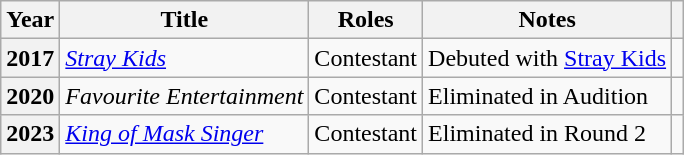<table class="wikitable plainrowheaders">
<tr>
<th scope="col">Year</th>
<th scope="col">Title</th>
<th scope="col">Roles</th>
<th scope="col">Notes</th>
<th scope="col"></th>
</tr>
<tr>
<th scope="row">2017</th>
<td><em><a href='#'>Stray Kids</a></em></td>
<td>Contestant</td>
<td>Debuted with <a href='#'>Stray Kids</a></td>
<td style="text-align:center"></td>
</tr>
<tr>
<th scope="row">2020</th>
<td><em>Favourite Entertainment</em></td>
<td>Contestant</td>
<td>Eliminated in Audition</td>
<td style="text-align:center"></td>
</tr>
<tr>
<th scope="row">2023</th>
<td><em><a href='#'>King of Mask Singer</a></em></td>
<td>Contestant<br></td>
<td>Eliminated in Round 2</td>
<td style="text-align:center"></td>
</tr>
</table>
